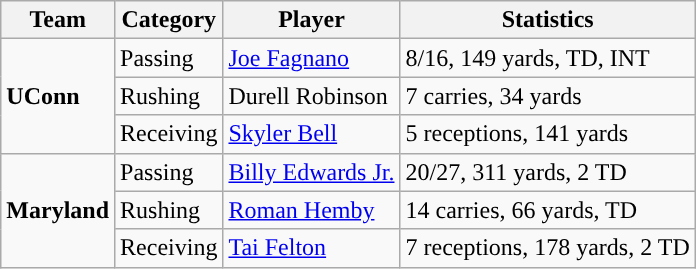<table class="wikitable" style="float: right;">
<tr>
<th>Team</th>
<th>Category</th>
<th>Player</th>
<th>Statistics</th>
</tr>
<tr>
<td rowspan=3><strong>UConn</strong></td>
<td>Passing</td>
<td><a href='#'>Joe Fagnano</a></td>
<td>8/16, 149 yards, TD, INT</td>
</tr>
<tr>
<td>Rushing</td>
<td>Durell Robinson</td>
<td>7 carries, 34 yards</td>
</tr>
<tr>
<td>Receiving</td>
<td><a href='#'>Skyler Bell</a></td>
<td>5 receptions, 141 yards</td>
</tr>
<tr>
<td rowspan=3><strong>Maryland</strong></td>
<td>Passing</td>
<td><a href='#'>Billy Edwards Jr.</a></td>
<td>20/27, 311 yards, 2 TD</td>
</tr>
<tr>
<td>Rushing</td>
<td><a href='#'>Roman Hemby</a></td>
<td>14 carries, 66 yards, TD</td>
</tr>
<tr>
<td>Receiving</td>
<td><a href='#'>Tai Felton</a></td>
<td>7 receptions, 178 yards, 2 TD</td>
</tr>
</table>
